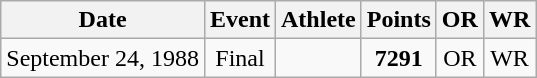<table class=wikitable style=text-align:center>
<tr>
<th>Date</th>
<th>Event</th>
<th>Athlete</th>
<th>Points</th>
<th>OR</th>
<th>WR</th>
</tr>
<tr>
<td>September 24, 1988</td>
<td>Final</td>
<td align=left></td>
<td><strong>7291</strong></td>
<td>OR</td>
<td>WR</td>
</tr>
</table>
